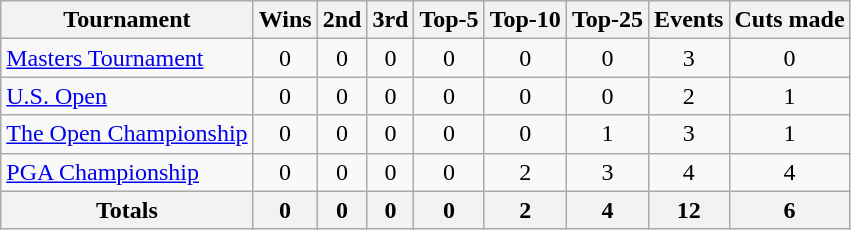<table class=wikitable style=text-align:center>
<tr>
<th>Tournament</th>
<th>Wins</th>
<th>2nd</th>
<th>3rd</th>
<th>Top-5</th>
<th>Top-10</th>
<th>Top-25</th>
<th>Events</th>
<th>Cuts made</th>
</tr>
<tr>
<td align=left><a href='#'>Masters Tournament</a></td>
<td>0</td>
<td>0</td>
<td>0</td>
<td>0</td>
<td>0</td>
<td>0</td>
<td>3</td>
<td>0</td>
</tr>
<tr>
<td align=left><a href='#'>U.S. Open</a></td>
<td>0</td>
<td>0</td>
<td>0</td>
<td>0</td>
<td>0</td>
<td>0</td>
<td>2</td>
<td>1</td>
</tr>
<tr>
<td align=left><a href='#'>The Open Championship</a></td>
<td>0</td>
<td>0</td>
<td>0</td>
<td>0</td>
<td>0</td>
<td>1</td>
<td>3</td>
<td>1</td>
</tr>
<tr>
<td align=left><a href='#'>PGA Championship</a></td>
<td>0</td>
<td>0</td>
<td>0</td>
<td>0</td>
<td>2</td>
<td>3</td>
<td>4</td>
<td>4</td>
</tr>
<tr>
<th>Totals</th>
<th>0</th>
<th>0</th>
<th>0</th>
<th>0</th>
<th>2</th>
<th>4</th>
<th>12</th>
<th>6</th>
</tr>
</table>
